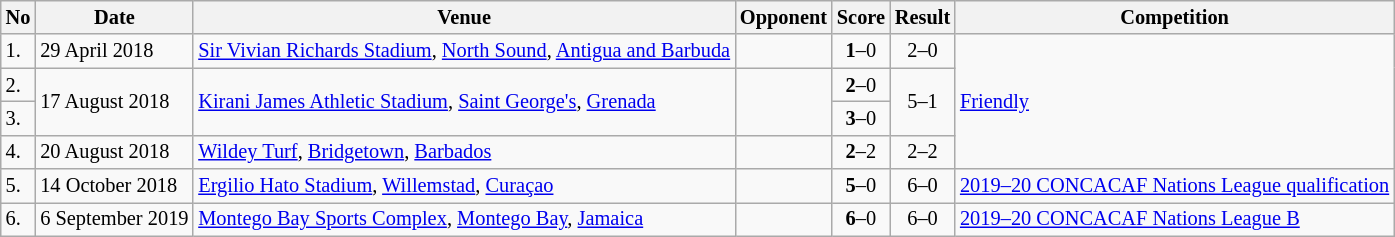<table class="wikitable" style="font-size:85%;">
<tr>
<th>No</th>
<th>Date</th>
<th>Venue</th>
<th>Opponent</th>
<th>Score</th>
<th>Result</th>
<th>Competition</th>
</tr>
<tr>
<td>1.</td>
<td>29 April 2018</td>
<td><a href='#'>Sir Vivian Richards Stadium</a>, <a href='#'>North Sound</a>, <a href='#'>Antigua and Barbuda</a></td>
<td></td>
<td align=center><strong>1</strong>–0</td>
<td align=center>2–0</td>
<td rowspan="4"><a href='#'>Friendly</a></td>
</tr>
<tr>
<td>2.</td>
<td rowspan="2">17 August 2018</td>
<td rowspan="2"><a href='#'>Kirani James Athletic Stadium</a>, <a href='#'>Saint George's</a>, <a href='#'>Grenada</a></td>
<td rowspan="2"></td>
<td align=center><strong>2</strong>–0</td>
<td align=center rowspan="2">5–1</td>
</tr>
<tr>
<td>3.</td>
<td align=center><strong>3</strong>–0</td>
</tr>
<tr>
<td>4.</td>
<td>20 August 2018</td>
<td><a href='#'>Wildey Turf</a>, <a href='#'>Bridgetown</a>, <a href='#'>Barbados</a></td>
<td></td>
<td align=center><strong>2</strong>–2</td>
<td align=center>2–2</td>
</tr>
<tr>
<td>5.</td>
<td>14 October 2018</td>
<td><a href='#'>Ergilio Hato Stadium</a>, <a href='#'>Willemstad</a>, <a href='#'>Curaçao</a></td>
<td></td>
<td align=center><strong>5</strong>–0</td>
<td align=center>6–0</td>
<td><a href='#'>2019–20 CONCACAF Nations League qualification</a></td>
</tr>
<tr>
<td>6.</td>
<td>6 September 2019</td>
<td><a href='#'>Montego Bay Sports Complex</a>, <a href='#'>Montego Bay</a>, <a href='#'>Jamaica</a></td>
<td></td>
<td align=center><strong>6</strong>–0</td>
<td align=center>6–0</td>
<td><a href='#'>2019–20 CONCACAF Nations League B</a></td>
</tr>
</table>
